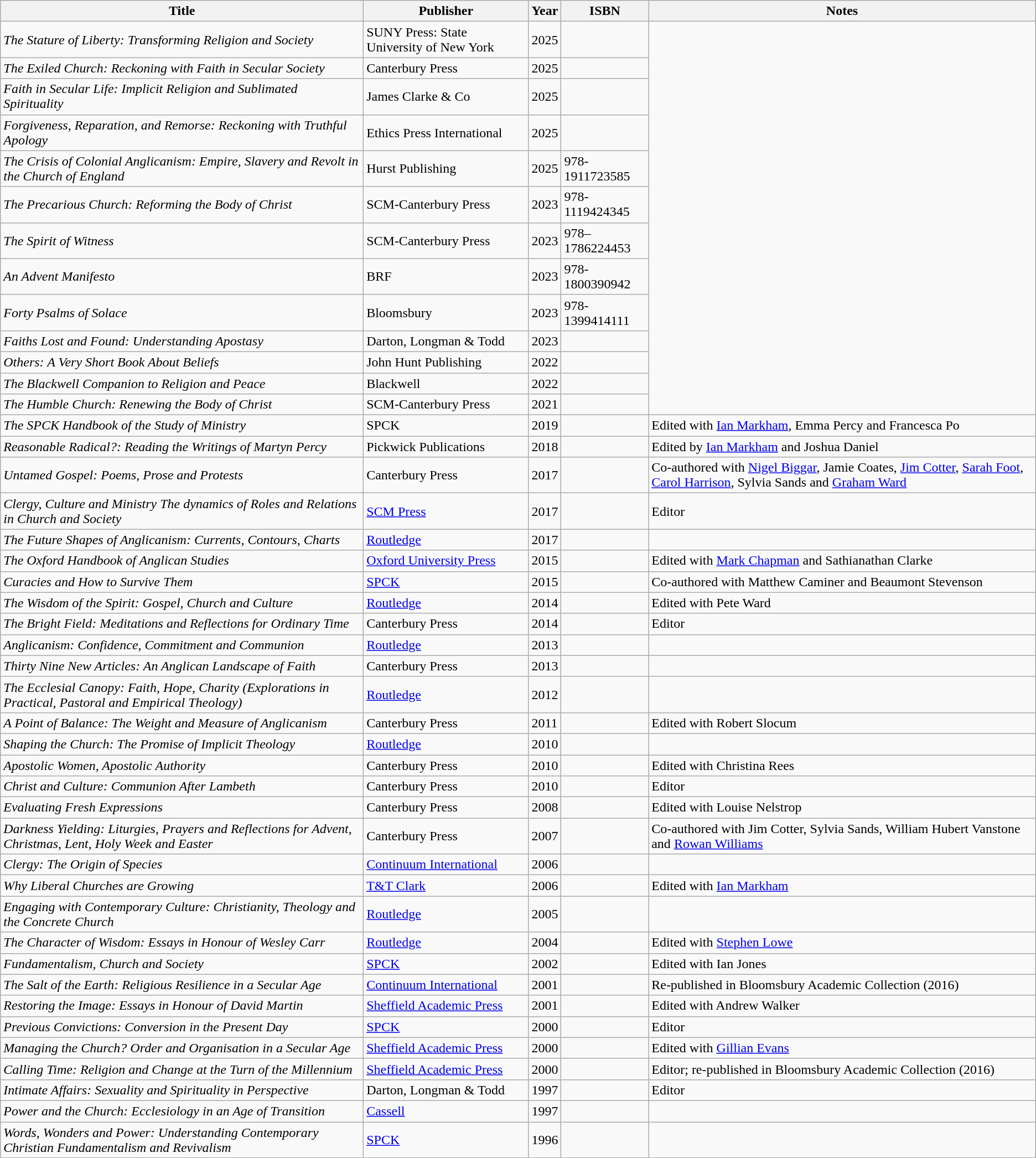<table class="wikitable sortable">
<tr>
<th>Title</th>
<th>Publisher</th>
<th>Year</th>
<th>ISBN</th>
<th>Notes</th>
</tr>
<tr>
<td><em>The Stature of Liberty: Transforming Religion and Society</em></td>
<td>SUNY Press:  State University of New York</td>
<td>2025</td>
<td></td>
</tr>
<tr>
<td><em>The Exiled Church: Reckoning with Faith in Secular Society</em></td>
<td>Canterbury Press</td>
<td>2025</td>
<td></td>
</tr>
<tr>
<td><em>Faith in Secular Life: Implicit Religion and Sublimated Spirituality</em></td>
<td>James Clarke & Co</td>
<td>2025</td>
<td></td>
</tr>
<tr>
<td><em>Forgiveness, Reparation, and Remorse: Reckoning with Truthful Apology</em></td>
<td>Ethics Press International</td>
<td>2025</td>
<td></td>
</tr>
<tr>
<td><em>The Crisis of Colonial Anglicanism: Empire, Slavery and Revolt in the Church of England</em></td>
<td>Hurst Publishing</td>
<td>2025</td>
<td>978-1911723585</td>
</tr>
<tr>
<td><em>The Precarious Church: Reforming the Body of Christ</em></td>
<td>SCM-Canterbury Press</td>
<td>2023</td>
<td>978-1119424345</td>
</tr>
<tr>
<td><em>The Spirit of Witness</em></td>
<td>SCM-Canterbury Press</td>
<td>2023</td>
<td>978–1786224453</td>
</tr>
<tr>
<td><em>An Advent Manifesto</em></td>
<td>BRF</td>
<td>2023</td>
<td>978-1800390942</td>
</tr>
<tr>
<td><em>Forty Psalms of Solace</em></td>
<td>Bloomsbury</td>
<td>2023</td>
<td>978-1399414111</td>
</tr>
<tr>
<td><em>Faiths Lost and Found: Understanding Apostasy </em></td>
<td>Darton, Longman & Todd</td>
<td>2023</td>
<td></td>
</tr>
<tr>
<td><em>Others: A Very Short Book About Beliefs</em></td>
<td>John Hunt Publishing</td>
<td>2022</td>
<td></td>
</tr>
<tr>
<td><em> The Blackwell Companion to Religion and Peace</em></td>
<td>Blackwell</td>
<td>2022</td>
<td></td>
</tr>
<tr>
<td><em>The Humble Church: Renewing the Body of Christ</em></td>
<td>SCM-Canterbury Press</td>
<td>2021</td>
<td></td>
</tr>
<tr>
<td><em>The SPCK Handbook of the Study of Ministry</em></td>
<td>SPCK</td>
<td>2019</td>
<td></td>
<td>Edited with <a href='#'>Ian Markham</a>, Emma Percy and Francesca Po</td>
</tr>
<tr>
<td><em>Reasonable Radical?: Reading the Writings of Martyn Percy</em></td>
<td>Pickwick Publications</td>
<td>2018</td>
<td></td>
<td>Edited by <a href='#'>Ian Markham</a> and Joshua Daniel</td>
</tr>
<tr>
<td><em>Untamed Gospel: Poems, Prose and Protests</em></td>
<td>Canterbury Press</td>
<td>2017</td>
<td></td>
<td>Co-authored with <a href='#'>Nigel Biggar</a>, Jamie Coates, <a href='#'>Jim Cotter</a>, <a href='#'>Sarah Foot</a>, <a href='#'>Carol Harrison</a>, Sylvia Sands and <a href='#'>Graham Ward</a></td>
</tr>
<tr>
<td><em>Clergy, Culture and Ministry The dynamics of Roles and Relations in Church and Society</em></td>
<td><a href='#'>SCM Press</a></td>
<td>2017</td>
<td></td>
<td>Editor</td>
</tr>
<tr>
<td><em>The Future Shapes of Anglicanism: Currents, Contours, Charts</em></td>
<td><a href='#'>Routledge</a></td>
<td>2017</td>
<td></td>
</tr>
<tr>
<td><em>The Oxford Handbook of Anglican Studies</em></td>
<td><a href='#'>Oxford University Press</a></td>
<td>2015</td>
<td></td>
<td>Edited with <a href='#'>Mark Chapman</a> and Sathianathan Clarke</td>
</tr>
<tr>
<td><em>Curacies and How to Survive Them</em></td>
<td><a href='#'>SPCK</a></td>
<td>2015</td>
<td></td>
<td>Co-authored with Matthew Caminer and Beaumont Stevenson</td>
</tr>
<tr>
<td><em>The Wisdom of the Spirit: Gospel, Church and Culture</em></td>
<td><a href='#'>Routledge</a></td>
<td>2014</td>
<td></td>
<td>Edited with Pete Ward</td>
</tr>
<tr>
<td><em>The Bright Field: Meditations and Reflections for Ordinary Time</em></td>
<td>Canterbury Press</td>
<td>2014</td>
<td></td>
<td>Editor</td>
</tr>
<tr>
<td><em>Anglicanism: Confidence, Commitment and Communion</em></td>
<td><a href='#'>Routledge</a></td>
<td>2013</td>
<td></td>
<td></td>
</tr>
<tr>
<td><em>Thirty Nine New Articles: An Anglican Landscape of Faith</em></td>
<td>Canterbury Press</td>
<td>2013</td>
<td></td>
<td></td>
</tr>
<tr>
<td><em>The Ecclesial Canopy: Faith, Hope, Charity (Explorations in Practical, Pastoral and Empirical Theology)</em></td>
<td><a href='#'>Routledge</a></td>
<td>2012</td>
<td></td>
<td></td>
</tr>
<tr>
<td><em>A Point of Balance: The Weight and Measure of Anglicanism</em></td>
<td>Canterbury Press</td>
<td>2011</td>
<td></td>
<td>Edited with Robert Slocum</td>
</tr>
<tr>
<td><em>Shaping the Church: The Promise of Implicit Theology</em></td>
<td><a href='#'>Routledge</a></td>
<td>2010</td>
<td></td>
<td></td>
</tr>
<tr>
<td><em>Apostolic Women, Apostolic Authority</em></td>
<td>Canterbury Press</td>
<td>2010</td>
<td></td>
<td>Edited with Christina Rees</td>
</tr>
<tr>
<td><em>Christ and Culture: Communion After Lambeth</em></td>
<td>Canterbury Press</td>
<td>2010</td>
<td></td>
<td>Editor</td>
</tr>
<tr>
<td><em>Evaluating Fresh Expressions</em></td>
<td>Canterbury Press</td>
<td>2008</td>
<td></td>
<td>Edited with Louise Nelstrop</td>
</tr>
<tr>
<td><em>Darkness Yielding: Liturgies, Prayers and Reflections for Advent, Christmas, Lent, Holy Week and Easter</em></td>
<td>Canterbury Press</td>
<td>2007</td>
<td></td>
<td>Co-authored with Jim Cotter, Sylvia Sands, William Hubert Vanstone and <a href='#'>Rowan Williams</a></td>
</tr>
<tr>
<td><em>Clergy: The Origin of Species</em></td>
<td><a href='#'>Continuum International</a></td>
<td>2006</td>
<td></td>
<td></td>
</tr>
<tr>
<td><em>Why Liberal Churches are Growing</em></td>
<td><a href='#'>T&T Clark</a></td>
<td>2006</td>
<td></td>
<td>Edited with <a href='#'>Ian Markham</a></td>
</tr>
<tr>
<td><em>Engaging with Contemporary Culture: Christianity, Theology and the Concrete Church</em></td>
<td><a href='#'>Routledge</a></td>
<td>2005</td>
<td></td>
<td></td>
</tr>
<tr>
<td><em>The Character of Wisdom: Essays in Honour of Wesley Carr</em></td>
<td><a href='#'>Routledge</a></td>
<td>2004</td>
<td></td>
<td>Edited with <a href='#'>Stephen Lowe</a></td>
</tr>
<tr>
<td><em>Fundamentalism, Church and Society</em></td>
<td><a href='#'>SPCK</a></td>
<td>2002</td>
<td></td>
<td>Edited with Ian Jones</td>
</tr>
<tr>
<td><em>The Salt of the Earth: Religious Resilience in a Secular Age</em></td>
<td><a href='#'>Continuum International</a></td>
<td>2001</td>
<td></td>
<td>Re-published in Bloomsbury Academic Collection (2016)</td>
</tr>
<tr>
<td><em> Restoring the Image: Essays in Honour of David Martin</em></td>
<td><a href='#'>Sheffield Academic Press</a></td>
<td>2001</td>
<td></td>
<td>Edited with Andrew Walker</td>
</tr>
<tr>
<td><em>Previous Convictions: Conversion in the Present Day</em></td>
<td><a href='#'>SPCK</a></td>
<td>2000</td>
<td></td>
<td>Editor</td>
</tr>
<tr>
<td><em>Managing the Church? Order and Organisation in a Secular Age</em></td>
<td><a href='#'>Sheffield Academic Press</a></td>
<td>2000</td>
<td></td>
<td>Edited with <a href='#'>Gillian Evans</a></td>
</tr>
<tr>
<td><em>Calling Time: Religion and Change at the Turn of the Millennium</em></td>
<td><a href='#'>Sheffield Academic Press</a></td>
<td>2000</td>
<td></td>
<td>Editor; re-published in Bloomsbury Academic Collection (2016)</td>
</tr>
<tr>
<td><em>Intimate Affairs: Sexuality and Spirituality in Perspective</em></td>
<td>Darton, Longman & Todd</td>
<td>1997</td>
<td></td>
<td>Editor</td>
</tr>
<tr>
<td><em>Power and the Church: Ecclesiology in an Age of Transition</em></td>
<td><a href='#'>Cassell</a></td>
<td>1997</td>
<td></td>
<td></td>
</tr>
<tr>
<td><em>Words, Wonders and Power: Understanding Contemporary Christian Fundamentalism and Revivalism</em></td>
<td><a href='#'>SPCK</a></td>
<td>1996</td>
<td></td>
<td></td>
</tr>
</table>
